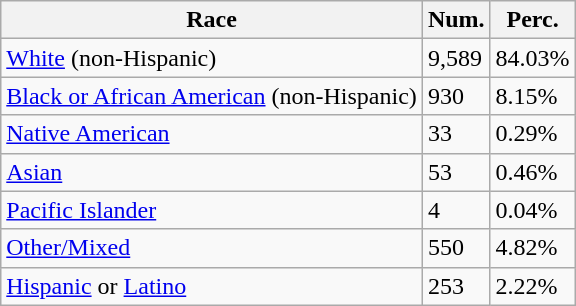<table class="wikitable">
<tr>
<th>Race</th>
<th>Num.</th>
<th>Perc.</th>
</tr>
<tr>
<td><a href='#'>White</a> (non-Hispanic)</td>
<td>9,589</td>
<td>84.03%</td>
</tr>
<tr>
<td><a href='#'>Black or African American</a> (non-Hispanic)</td>
<td>930</td>
<td>8.15%</td>
</tr>
<tr>
<td><a href='#'>Native American</a></td>
<td>33</td>
<td>0.29%</td>
</tr>
<tr>
<td><a href='#'>Asian</a></td>
<td>53</td>
<td>0.46%</td>
</tr>
<tr>
<td><a href='#'>Pacific Islander</a></td>
<td>4</td>
<td>0.04%</td>
</tr>
<tr>
<td><a href='#'>Other/Mixed</a></td>
<td>550</td>
<td>4.82%</td>
</tr>
<tr>
<td><a href='#'>Hispanic</a> or <a href='#'>Latino</a></td>
<td>253</td>
<td>2.22%</td>
</tr>
</table>
